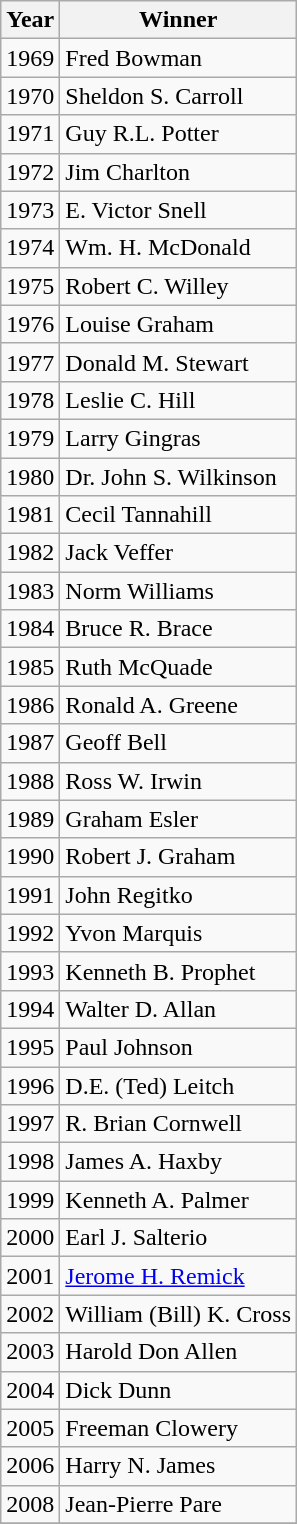<table class="wikitable">
<tr>
<th>Year</th>
<th>Winner</th>
</tr>
<tr>
<td>1969</td>
<td>Fred Bowman</td>
</tr>
<tr>
<td>1970</td>
<td>Sheldon S. Carroll</td>
</tr>
<tr>
<td>1971</td>
<td>Guy R.L. Potter</td>
</tr>
<tr>
<td>1972</td>
<td>Jim Charlton</td>
</tr>
<tr>
<td>1973</td>
<td>E. Victor Snell</td>
</tr>
<tr>
<td>1974</td>
<td>Wm. H. McDonald</td>
</tr>
<tr>
<td>1975</td>
<td>Robert C. Willey</td>
</tr>
<tr>
<td>1976</td>
<td>Louise Graham</td>
</tr>
<tr>
<td>1977</td>
<td>Donald M. Stewart</td>
</tr>
<tr>
<td>1978</td>
<td>Leslie C. Hill</td>
</tr>
<tr>
<td>1979</td>
<td>Larry Gingras</td>
</tr>
<tr>
<td>1980</td>
<td>Dr. John S. Wilkinson</td>
</tr>
<tr>
<td>1981</td>
<td>Cecil Tannahill</td>
</tr>
<tr>
<td>1982</td>
<td>Jack Veffer</td>
</tr>
<tr>
<td>1983</td>
<td>Norm Williams</td>
</tr>
<tr>
<td>1984</td>
<td>Bruce R. Brace</td>
</tr>
<tr>
<td>1985</td>
<td>Ruth McQuade</td>
</tr>
<tr>
<td>1986</td>
<td>Ronald A. Greene</td>
</tr>
<tr>
<td>1987</td>
<td>Geoff Bell</td>
</tr>
<tr>
<td>1988</td>
<td>Ross W. Irwin</td>
</tr>
<tr>
<td>1989</td>
<td>Graham Esler</td>
</tr>
<tr>
<td>1990</td>
<td>Robert J. Graham</td>
</tr>
<tr>
<td>1991</td>
<td>John Regitko</td>
</tr>
<tr>
<td>1992</td>
<td>Yvon Marquis</td>
</tr>
<tr>
<td>1993</td>
<td>Kenneth B. Prophet</td>
</tr>
<tr>
<td>1994</td>
<td>Walter D. Allan</td>
</tr>
<tr>
<td>1995</td>
<td>Paul Johnson</td>
</tr>
<tr>
<td>1996</td>
<td>D.E. (Ted) Leitch</td>
</tr>
<tr>
<td>1997</td>
<td>R. Brian Cornwell</td>
</tr>
<tr>
<td>1998</td>
<td>James A. Haxby</td>
</tr>
<tr>
<td>1999</td>
<td>Kenneth A. Palmer</td>
</tr>
<tr>
<td>2000</td>
<td>Earl J. Salterio</td>
</tr>
<tr>
<td>2001</td>
<td><a href='#'>Jerome H. Remick</a></td>
</tr>
<tr>
<td>2002</td>
<td>William (Bill) K. Cross</td>
</tr>
<tr>
<td>2003</td>
<td>Harold Don Allen</td>
</tr>
<tr>
<td>2004</td>
<td>Dick Dunn</td>
</tr>
<tr>
<td>2005</td>
<td>Freeman Clowery</td>
</tr>
<tr>
<td>2006</td>
<td>Harry N. James</td>
</tr>
<tr>
<td>2008</td>
<td>Jean-Pierre Pare</td>
</tr>
<tr>
</tr>
</table>
